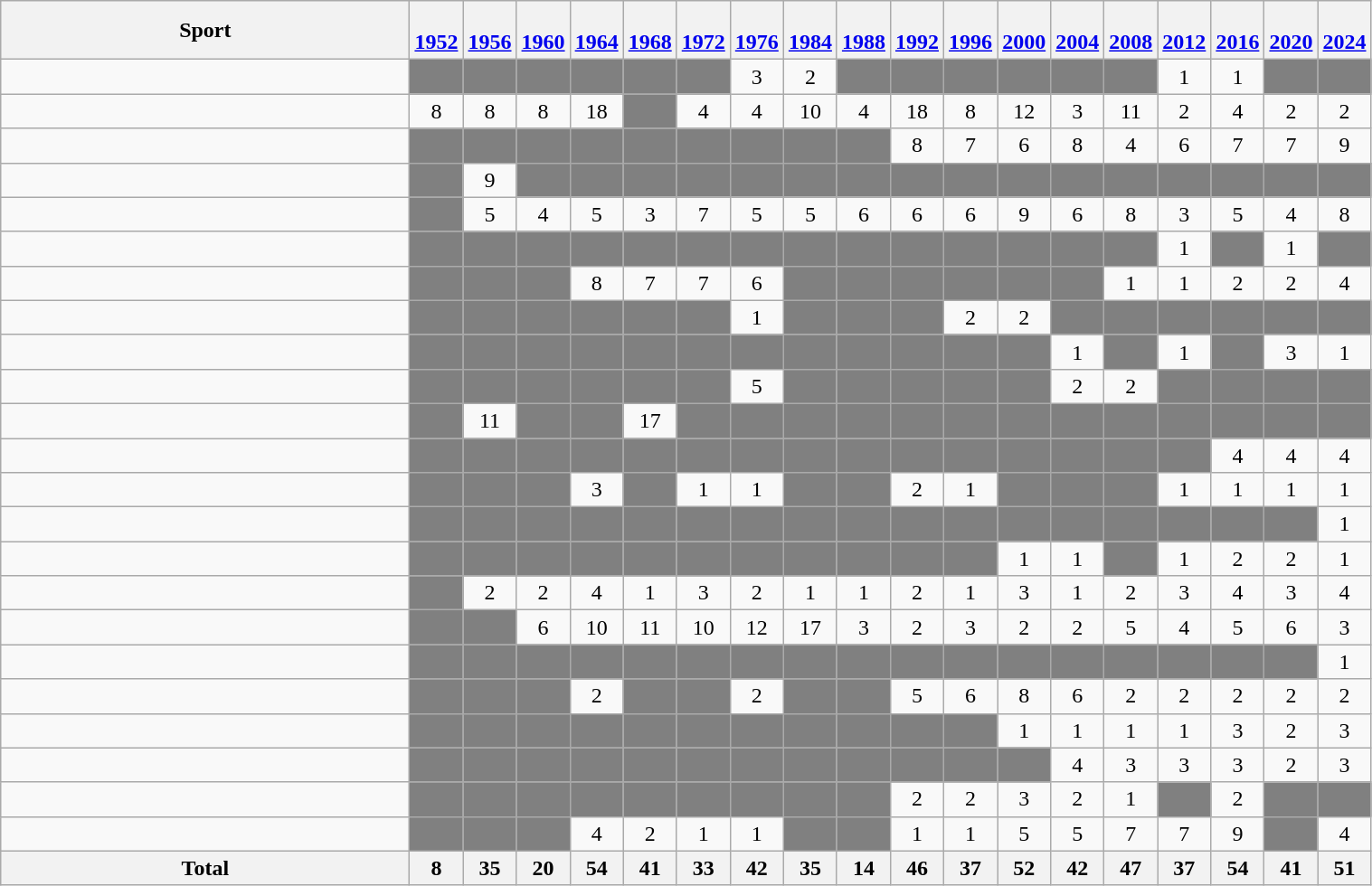<table class="wikitable" width=80%>
<tr>
<th style="width:30em">Sport</th>
<th><br><a href='#'>1952</a></th>
<th><br><a href='#'>1956</a></th>
<th><br><a href='#'>1960</a></th>
<th><br><a href='#'>1964</a></th>
<th><br><a href='#'>1968</a></th>
<th><br><a href='#'>1972</a></th>
<th><br><a href='#'>1976</a></th>
<th><br><a href='#'>1984</a></th>
<th><br><a href='#'>1988</a></th>
<th><br><a href='#'>1992</a></th>
<th><br><a href='#'>1996</a></th>
<th><br><a href='#'>2000</a></th>
<th><br><a href='#'>2004</a></th>
<th><br><a href='#'>2008</a></th>
<th><br><a href='#'>2012</a></th>
<th><br><a href='#'>2016</a></th>
<th><br><a href='#'>2020</a></th>
<th><br><a href='#'>2024</a></th>
</tr>
<tr>
<td></td>
<td bgcolor=grey></td>
<td bgcolor=grey></td>
<td bgcolor=grey></td>
<td bgcolor=grey></td>
<td bgcolor=grey></td>
<td bgcolor=grey></td>
<td align=center>3</td>
<td align=center>2</td>
<td bgcolor=grey></td>
<td bgcolor=grey></td>
<td bgcolor=grey></td>
<td bgcolor=grey></td>
<td bgcolor=grey></td>
<td bgcolor=grey></td>
<td align=center>1</td>
<td align=center>1</td>
<td bgcolor=grey></td>
<td bgcolor=grey></td>
</tr>
<tr>
<td></td>
<td align=center>8</td>
<td align=center>8</td>
<td align=center>8</td>
<td align=center>18</td>
<td bgcolor=grey></td>
<td align=center>4</td>
<td align=center>4</td>
<td align=center>10</td>
<td align=center>4</td>
<td align=center>18</td>
<td align=center>8</td>
<td align=center>12</td>
<td align=center>3</td>
<td align=center>11</td>
<td align=center>2</td>
<td align=center>4</td>
<td align=center>2</td>
<td align=center>2</td>
</tr>
<tr>
<td></td>
<td bgcolor=grey></td>
<td bgcolor=grey></td>
<td bgcolor=grey></td>
<td bgcolor=grey></td>
<td bgcolor=grey></td>
<td bgcolor=grey></td>
<td bgcolor=grey></td>
<td bgcolor=grey></td>
<td bgcolor=grey></td>
<td align=center>8</td>
<td align=center>7</td>
<td align=center>6</td>
<td align=center>8</td>
<td align=center>4</td>
<td align=center>6</td>
<td align=center>7</td>
<td align=center>7</td>
<td align=center>9</td>
</tr>
<tr>
<td></td>
<td bgcolor=grey></td>
<td align=center>9</td>
<td bgcolor=grey></td>
<td bgcolor=grey></td>
<td bgcolor=grey></td>
<td bgcolor=grey></td>
<td bgcolor=grey></td>
<td bgcolor=grey></td>
<td bgcolor=grey></td>
<td bgcolor=grey></td>
<td bgcolor=grey></td>
<td bgcolor=grey></td>
<td bgcolor=grey></td>
<td bgcolor=grey></td>
<td bgcolor=grey></td>
<td bgcolor=grey></td>
<td bgcolor=grey></td>
<td bgcolor=grey></td>
</tr>
<tr>
<td></td>
<td bgcolor=grey></td>
<td align=center>5</td>
<td align=center>4</td>
<td align=center>5</td>
<td align=center>3</td>
<td align=center>7</td>
<td align=center>5</td>
<td align=center>5</td>
<td align=center>6</td>
<td align=center>6</td>
<td align=center>6</td>
<td align=center>9</td>
<td align=center>6</td>
<td align=center>8</td>
<td align=center>3</td>
<td align=center>5</td>
<td align=center>4</td>
<td align=center>8</td>
</tr>
<tr>
<td></td>
<td bgcolor=grey></td>
<td bgcolor=grey></td>
<td bgcolor=grey></td>
<td bgcolor=grey></td>
<td bgcolor=grey></td>
<td bgcolor=grey></td>
<td bgcolor=grey></td>
<td bgcolor=grey></td>
<td bgcolor=grey></td>
<td bgcolor=grey></td>
<td bgcolor=grey></td>
<td bgcolor=grey></td>
<td bgcolor=grey></td>
<td bgcolor=grey></td>
<td align=center>1</td>
<td bgcolor=grey></td>
<td align=center>1</td>
<td bgcolor=grey></td>
</tr>
<tr>
<td></td>
<td bgcolor=grey></td>
<td bgcolor=grey></td>
<td bgcolor=grey></td>
<td align=center>8</td>
<td align=center>7</td>
<td align=center>7</td>
<td align=center>6</td>
<td bgcolor=grey></td>
<td bgcolor=grey></td>
<td bgcolor=grey></td>
<td bgcolor=grey></td>
<td bgcolor=grey></td>
<td bgcolor=grey></td>
<td align=center>1</td>
<td align=center>1</td>
<td align=center>2</td>
<td align=center>2</td>
<td align=center>4</td>
</tr>
<tr>
<td></td>
<td bgcolor=grey></td>
<td bgcolor=grey></td>
<td bgcolor=grey></td>
<td bgcolor=grey></td>
<td bgcolor=grey></td>
<td bgcolor=grey></td>
<td align=center>1</td>
<td bgcolor=grey></td>
<td bgcolor=grey></td>
<td bgcolor=grey></td>
<td align=center>2</td>
<td align=center>2</td>
<td bgcolor=grey></td>
<td bgcolor=grey></td>
<td bgcolor=grey></td>
<td bgcolor=grey></td>
<td bgcolor=grey></td>
<td bgcolor=grey></td>
</tr>
<tr>
<td></td>
<td bgcolor=grey></td>
<td bgcolor=grey></td>
<td bgcolor=grey></td>
<td bgcolor=grey></td>
<td bgcolor=grey></td>
<td bgcolor=grey></td>
<td bgcolor=grey></td>
<td bgcolor=grey></td>
<td bgcolor=grey></td>
<td bgcolor=grey></td>
<td bgcolor=grey></td>
<td bgcolor=grey></td>
<td align=center>1</td>
<td bgcolor=grey></td>
<td align=center>1</td>
<td bgcolor=grey></td>
<td align=center>3</td>
<td align=center>1</td>
</tr>
<tr>
<td></td>
<td bgcolor=grey></td>
<td bgcolor=grey></td>
<td bgcolor=grey></td>
<td bgcolor=grey></td>
<td bgcolor=grey></td>
<td bgcolor=grey></td>
<td align=center>5</td>
<td bgcolor=grey></td>
<td bgcolor=grey></td>
<td bgcolor=grey></td>
<td bgcolor=grey></td>
<td bgcolor=grey></td>
<td align=center>2</td>
<td align=center>2</td>
<td bgcolor=grey></td>
<td bgcolor=grey></td>
<td bgcolor=grey></td>
<td bgcolor=grey></td>
</tr>
<tr>
<td></td>
<td bgcolor=grey></td>
<td align=center>11</td>
<td bgcolor=grey></td>
<td bgcolor=grey></td>
<td align=center>17</td>
<td bgcolor=grey></td>
<td bgcolor=grey></td>
<td bgcolor=grey></td>
<td bgcolor=grey></td>
<td bgcolor=grey></td>
<td bgcolor=grey></td>
<td bgcolor=grey></td>
<td bgcolor=grey></td>
<td bgcolor=grey></td>
<td bgcolor=grey></td>
<td bgcolor=grey></td>
<td bgcolor=grey></td>
<td bgcolor=grey></td>
</tr>
<tr>
<td></td>
<td bgcolor=grey></td>
<td bgcolor=grey></td>
<td bgcolor=grey></td>
<td bgcolor=grey></td>
<td bgcolor=grey></td>
<td bgcolor=grey></td>
<td bgcolor=grey></td>
<td bgcolor=grey></td>
<td bgcolor=grey></td>
<td bgcolor=grey></td>
<td bgcolor=grey></td>
<td bgcolor=grey></td>
<td bgcolor=grey></td>
<td bgcolor=grey></td>
<td bgcolor=grey></td>
<td align=center>4</td>
<td align=center>4</td>
<td align=center>4</td>
</tr>
<tr>
<td></td>
<td bgcolor=grey></td>
<td bgcolor=grey></td>
<td bgcolor=grey></td>
<td align=center>3</td>
<td bgcolor=grey></td>
<td align=center>1</td>
<td align=center>1</td>
<td bgcolor=grey></td>
<td bgcolor=grey></td>
<td align=center>2</td>
<td align=center>1</td>
<td bgcolor=grey></td>
<td bgcolor=grey></td>
<td bgcolor=grey></td>
<td align=center>1</td>
<td align=center>1</td>
<td align=center>1</td>
<td align=center>1</td>
</tr>
<tr>
<td></td>
<td bgcolor=grey></td>
<td bgcolor=grey></td>
<td bgcolor=grey></td>
<td bgcolor=grey></td>
<td bgcolor=grey></td>
<td bgcolor=grey></td>
<td bgcolor=grey></td>
<td bgcolor=grey></td>
<td bgcolor=grey></td>
<td bgcolor=grey></td>
<td bgcolor=grey></td>
<td bgcolor=grey></td>
<td bgcolor=grey></td>
<td bgcolor=grey></td>
<td bgcolor=grey></td>
<td bgcolor=grey></td>
<td bgcolor=grey></td>
<td align=center>1</td>
</tr>
<tr>
<td></td>
<td bgcolor=grey></td>
<td bgcolor=grey></td>
<td bgcolor=grey></td>
<td bgcolor=grey></td>
<td bgcolor=grey></td>
<td bgcolor=grey></td>
<td bgcolor=grey></td>
<td bgcolor=grey></td>
<td bgcolor=grey></td>
<td bgcolor=grey></td>
<td bgcolor=grey></td>
<td align=center>1</td>
<td align=center>1</td>
<td bgcolor=grey></td>
<td align=center>1</td>
<td align=center>2</td>
<td align=center>2</td>
<td align=center>1</td>
</tr>
<tr>
<td></td>
<td bgcolor=grey></td>
<td align=center>2</td>
<td align=center>2</td>
<td align=center>4</td>
<td align=center>1</td>
<td align=center>3</td>
<td align=center>2</td>
<td align=center>1</td>
<td align=center>1</td>
<td align=center>2</td>
<td align=center>1</td>
<td align=center>3</td>
<td align=center>1</td>
<td align=center>2</td>
<td align=center>3</td>
<td align=center>4</td>
<td align=center>3</td>
<td align=center>4</td>
</tr>
<tr>
<td></td>
<td bgcolor=grey></td>
<td bgcolor=grey></td>
<td align=center>6</td>
<td align=center>10</td>
<td align=center>11</td>
<td align=center>10</td>
<td align=center>12</td>
<td align=center>17</td>
<td align=center>3</td>
<td align=center>2</td>
<td align=center>3</td>
<td align=center>2</td>
<td align=center>2</td>
<td align=center>5</td>
<td align=center>4</td>
<td align=center>5</td>
<td align=center>6</td>
<td align=center>3</td>
</tr>
<tr>
<td></td>
<td bgcolor=grey></td>
<td bgcolor=grey></td>
<td bgcolor=grey></td>
<td bgcolor=grey></td>
<td bgcolor=grey></td>
<td bgcolor=grey></td>
<td bgcolor=grey></td>
<td bgcolor=grey></td>
<td bgcolor=grey></td>
<td bgcolor=grey></td>
<td bgcolor=grey></td>
<td bgcolor=grey></td>
<td bgcolor=grey></td>
<td bgcolor=grey></td>
<td bgcolor=grey></td>
<td bgcolor=grey></td>
<td bgcolor=grey></td>
<td align=center>1</td>
</tr>
<tr>
<td></td>
<td bgcolor=grey></td>
<td bgcolor=grey></td>
<td bgcolor=grey></td>
<td align=center>2</td>
<td bgcolor=grey></td>
<td bgcolor=grey></td>
<td align=center>2</td>
<td bgcolor=grey></td>
<td bgcolor=grey></td>
<td align=center>5</td>
<td align=center>6</td>
<td align=center>8</td>
<td align=center>6</td>
<td align=center>2</td>
<td align=center>2</td>
<td align=center>2</td>
<td align=center>2</td>
<td align=center>2</td>
</tr>
<tr>
<td></td>
<td bgcolor=grey></td>
<td bgcolor=grey></td>
<td bgcolor=grey></td>
<td bgcolor=grey></td>
<td bgcolor=grey></td>
<td bgcolor=grey></td>
<td bgcolor=grey></td>
<td bgcolor=grey></td>
<td bgcolor=grey></td>
<td bgcolor=grey></td>
<td bgcolor=grey></td>
<td align=center>1</td>
<td align=center>1</td>
<td align=center>1</td>
<td align=center>1</td>
<td align=center>3</td>
<td align=center>2</td>
<td align=center>3</td>
</tr>
<tr>
<td></td>
<td bgcolor=grey></td>
<td bgcolor=grey></td>
<td bgcolor=grey></td>
<td bgcolor=grey></td>
<td bgcolor=grey></td>
<td bgcolor=grey></td>
<td bgcolor=grey></td>
<td bgcolor=grey></td>
<td bgcolor=grey></td>
<td bgcolor=grey></td>
<td bgcolor=grey></td>
<td bgcolor=grey></td>
<td align=center>4</td>
<td align=center>3</td>
<td align=center>3</td>
<td align=center>3</td>
<td align=center>2</td>
<td align=center>3</td>
</tr>
<tr>
<td></td>
<td bgcolor=grey></td>
<td bgcolor=grey></td>
<td bgcolor=grey></td>
<td bgcolor=grey></td>
<td bgcolor=grey></td>
<td bgcolor=grey></td>
<td bgcolor=grey></td>
<td bgcolor=grey></td>
<td bgcolor=grey></td>
<td align=center>2</td>
<td align=center>2</td>
<td align=center>3</td>
<td align=center>2</td>
<td align=center>1</td>
<td bgcolor=grey></td>
<td align=center>2</td>
<td bgcolor=grey></td>
<td bgcolor=grey></td>
</tr>
<tr>
<td></td>
<td bgcolor=grey></td>
<td bgcolor=grey></td>
<td bgcolor=grey></td>
<td align=center>4</td>
<td align=center>2</td>
<td align=center>1</td>
<td align=center>1</td>
<td bgcolor=grey></td>
<td bgcolor=grey></td>
<td align=center>1</td>
<td align=center>1</td>
<td align=center>5</td>
<td align=center>5</td>
<td align=center>7</td>
<td align=center>7</td>
<td align=center>9</td>
<td bgcolor=grey></td>
<td align=center>4</td>
</tr>
<tr>
<th>Total</th>
<th align=center>8</th>
<th align=center>35</th>
<th align=center>20</th>
<th align=center>54</th>
<th align=center>41</th>
<th align=center>33</th>
<th align=center>42</th>
<th align=center>35</th>
<th align=center>14</th>
<th align=center>46</th>
<th align=center>37</th>
<th align=center>52</th>
<th align=center>42</th>
<th align=center>47</th>
<th align=center>37</th>
<th align=center>54</th>
<th align=center>41</th>
<th align=center>51</th>
</tr>
</table>
